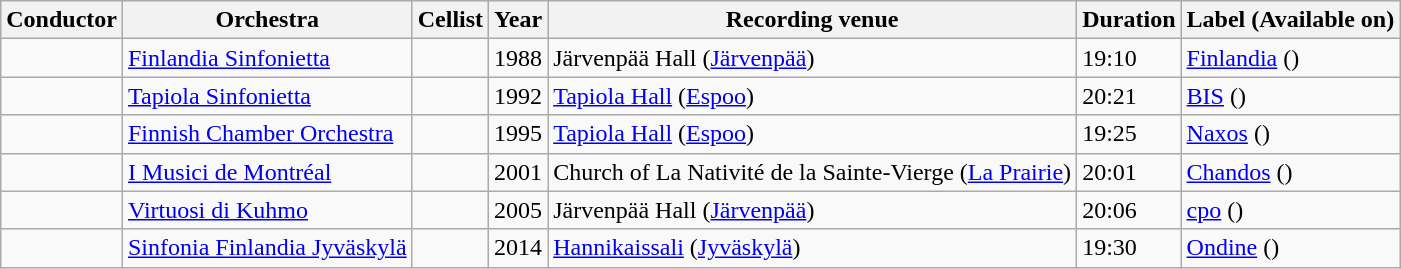<table class="wikitable sortable">
<tr>
<th scope="col">Conductor</th>
<th scope="col">Orchestra</th>
<th scope="col">Cellist</th>
<th scope="col">Year</th>
<th scope="col">Recording venue</th>
<th scope="col">Duration</th>
<th scope="col">Label (Available on)</th>
</tr>
<tr>
<td></td>
<td><a href='#'>Finlandia Sinfonietta</a></td>
<td></td>
<td>1988</td>
<td>Järvenpää Hall (<a href='#'>Järvenpää</a>)</td>
<td>19:10</td>
<td><a href='#'>Finlandia</a> ()</td>
</tr>
<tr>
<td></td>
<td><a href='#'>Tapiola Sinfonietta</a></td>
<td></td>
<td>1992</td>
<td><a href='#'>Tapiola Hall</a> (<a href='#'>Espoo</a>)</td>
<td>20:21</td>
<td><a href='#'>BIS</a> ()</td>
</tr>
<tr>
<td></td>
<td><a href='#'>Finnish Chamber Orchestra</a></td>
<td></td>
<td>1995</td>
<td><a href='#'>Tapiola Hall</a> (<a href='#'>Espoo</a>)</td>
<td>19:25</td>
<td><a href='#'>Naxos</a> ()</td>
</tr>
<tr>
<td></td>
<td><a href='#'>I Musici de Montréal</a></td>
<td></td>
<td>2001</td>
<td>Church of La Nativité de la Sainte-Vierge (<a href='#'>La Prairie</a>)</td>
<td>20:01</td>
<td><a href='#'>Chandos</a> ()</td>
</tr>
<tr>
<td></td>
<td><a href='#'>Virtuosi di Kuhmo</a></td>
<td></td>
<td>2005</td>
<td>Järvenpää Hall (<a href='#'>Järvenpää</a>)</td>
<td>20:06</td>
<td><a href='#'>cpo</a> ()</td>
</tr>
<tr>
<td></td>
<td><a href='#'>Sinfonia Finlandia Jyväskylä</a></td>
<td></td>
<td>2014</td>
<td><a href='#'>Hannikaissali</a> (<a href='#'>Jyväskylä</a>)</td>
<td>19:30</td>
<td><a href='#'>Ondine</a> ()</td>
</tr>
</table>
